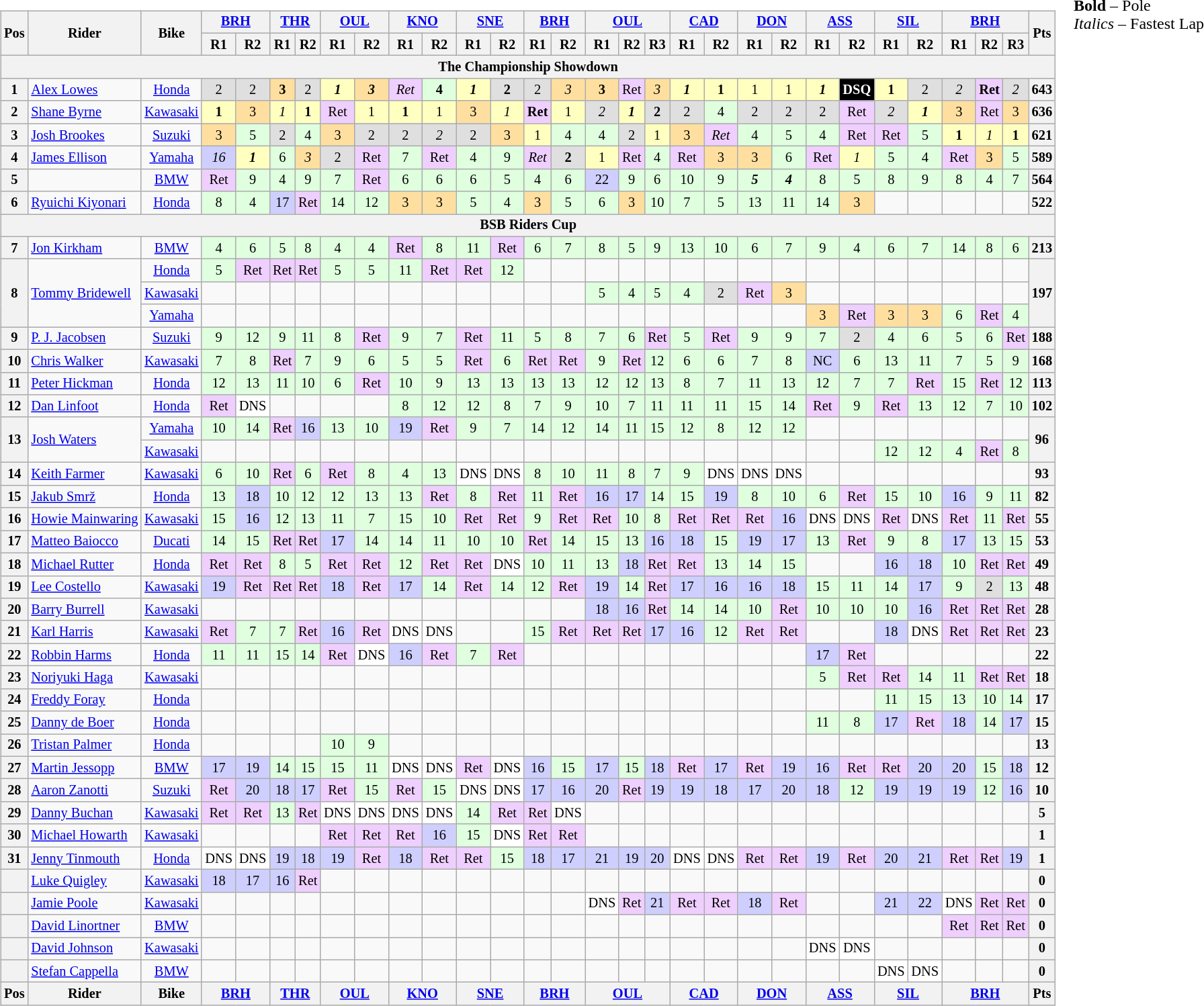<table>
<tr>
<td><br><table class="wikitable" style="font-size: 85%; text-align: center;">
<tr valign="top">
<th valign="middle" rowspan=2>Pos</th>
<th valign="middle" rowspan=2>Rider</th>
<th valign="middle" rowspan=2>Bike</th>
<th colspan=2><a href='#'>BRH</a><br></th>
<th colspan=2><a href='#'>THR</a><br></th>
<th colspan=2><a href='#'>OUL</a><br></th>
<th colspan=2><a href='#'>KNO</a><br></th>
<th colspan=2><a href='#'>SNE</a><br></th>
<th colspan=2><a href='#'>BRH</a><br></th>
<th colspan=3><a href='#'>OUL</a><br></th>
<th colspan=2><a href='#'>CAD</a><br></th>
<th colspan=2><a href='#'>DON</a><br></th>
<th colspan=2><a href='#'>ASS</a><br></th>
<th colspan=2><a href='#'>SIL</a><br></th>
<th colspan=3><a href='#'>BRH</a><br></th>
<th valign="middle" rowspan=2>Pts</th>
</tr>
<tr>
<th>R1</th>
<th>R2</th>
<th>R1</th>
<th>R2</th>
<th>R1</th>
<th>R2</th>
<th>R1</th>
<th>R2</th>
<th>R1</th>
<th>R2</th>
<th>R1</th>
<th>R2</th>
<th>R1</th>
<th>R2</th>
<th>R3</th>
<th>R1</th>
<th>R2</th>
<th>R1</th>
<th>R2</th>
<th>R1</th>
<th>R2</th>
<th>R1</th>
<th>R2</th>
<th>R1</th>
<th>R2</th>
<th>R3</th>
</tr>
<tr>
<th colspan=30>The Championship Showdown</th>
</tr>
<tr>
<th>1</th>
<td align="left"> <a href='#'>Alex Lowes</a></td>
<td><a href='#'>Honda</a></td>
<td style="background:#dfdfdf;">2</td>
<td style="background:#dfdfdf;">2</td>
<td style="background:#ffdf9f;"><strong>3</strong></td>
<td style="background:#dfdfdf;">2</td>
<td style="background:#ffffbf;"><strong><em>1</em></strong></td>
<td style="background:#ffdf9f;"><strong><em>3</em></strong></td>
<td style="background:#efcfff;"><em>Ret</em></td>
<td style="background:#dfffdf;"><strong>4</strong></td>
<td style="background:#ffffbf;"><strong><em>1</em></strong></td>
<td style="background:#dfdfdf;"><strong>2</strong></td>
<td style="background:#dfdfdf;">2</td>
<td style="background:#ffdf9f;"><em>3</em></td>
<td style="background:#ffdf9f;"><strong>3</strong></td>
<td style="background:#efcfff;">Ret</td>
<td style="background:#ffdf9f;"><em>3</em></td>
<td style="background:#ffffbf;"><strong><em>1</em></strong></td>
<td style="background:#ffffbf;"><strong>1</strong></td>
<td style="background:#ffffbf;">1</td>
<td style="background:#ffffbf;">1</td>
<td style="background:#ffffbf;"><strong><em>1</em></strong></td>
<td style="background:#000000; color:white;"><strong>DSQ</strong></td>
<td style="background:#ffffbf;"><strong>1</strong></td>
<td style="background:#dfdfdf;">2</td>
<td style="background:#dfdfdf;"><em>2</em></td>
<td style="background:#efcfff;"><strong>Ret</strong></td>
<td style="background:#dfdfdf;"><em>2</em></td>
<th>643</th>
</tr>
<tr>
<th>2</th>
<td align="left"> <a href='#'>Shane Byrne</a></td>
<td><a href='#'>Kawasaki</a></td>
<td style="background:#ffffbf;"><strong>1</strong></td>
<td style="background:#ffdf9f;">3</td>
<td style="background:#ffffbf;"><em>1</em></td>
<td style="background:#ffffbf;"><strong>1</strong></td>
<td style="background:#efcfff;">Ret</td>
<td style="background:#ffffbf;">1</td>
<td style="background:#ffffbf;"><strong>1</strong></td>
<td style="background:#ffffbf;">1</td>
<td style="background:#ffdf9f;">3</td>
<td style="background:#ffffbf;"><em>1</em></td>
<td style="background:#efcfff;"><strong>Ret</strong></td>
<td style="background:#ffffbf;">1</td>
<td style="background:#dfdfdf;"><em>2</em></td>
<td style="background:#ffffbf;"><strong><em>1</em></strong></td>
<td style="background:#dfdfdf;"><strong>2</strong></td>
<td style="background:#dfdfdf;">2</td>
<td style="background:#dfffdf;">4</td>
<td style="background:#dfdfdf;">2</td>
<td style="background:#dfdfdf;">2</td>
<td style="background:#dfdfdf;">2</td>
<td style="background:#efcfff;">Ret</td>
<td style="background:#dfdfdf;"><em>2</em></td>
<td style="background:#ffffbf;"><strong><em>1</em></strong></td>
<td style="background:#ffdf9f;">3</td>
<td style="background:#efcfff;">Ret</td>
<td style="background:#ffdf9f;">3</td>
<th>636</th>
</tr>
<tr>
<th>3</th>
<td align="left"> <a href='#'>Josh Brookes</a></td>
<td><a href='#'>Suzuki</a></td>
<td style="background:#ffdf9f;">3</td>
<td style="background:#dfffdf;">5</td>
<td style="background:#dfdfdf;">2</td>
<td style="background:#dfffdf;">4</td>
<td style="background:#ffdf9f;">3</td>
<td style="background:#dfdfdf;">2</td>
<td style="background:#dfdfdf;">2</td>
<td style="background:#dfdfdf;"><em>2</em></td>
<td style="background:#dfdfdf;">2</td>
<td style="background:#ffdf9f;">3</td>
<td style="background:#ffffbf;">1</td>
<td style="background:#dfffdf;">4</td>
<td style="background:#dfffdf;">4</td>
<td style="background:#dfdfdf;">2</td>
<td style="background:#ffffbf;">1</td>
<td style="background:#ffdf9f;">3</td>
<td style="background:#efcfff;"><em>Ret</em></td>
<td style="background:#dfffdf;">4</td>
<td style="background:#dfffdf;">5</td>
<td style="background:#dfffdf;">4</td>
<td style="background:#efcfff;">Ret</td>
<td style="background:#efcfff;">Ret</td>
<td style="background:#dfffdf;">5</td>
<td style="background:#ffffbf;"><strong>1</strong></td>
<td style="background:#ffffbf;"><em>1</em></td>
<td style="background:#ffffbf;"><strong>1</strong></td>
<th>621</th>
</tr>
<tr>
<th>4</th>
<td align="left"> <a href='#'>James Ellison</a></td>
<td><a href='#'>Yamaha</a></td>
<td style="background:#cfcfff;"><em>16</em></td>
<td style="background:#ffffbf;"><strong><em>1</em></strong></td>
<td style="background:#dfffdf;">6</td>
<td style="background:#ffdf9f;"><em>3</em></td>
<td style="background:#dfdfdf;">2</td>
<td style="background:#efcfff;">Ret</td>
<td style="background:#dfffdf;">7</td>
<td style="background:#efcfff;">Ret</td>
<td style="background:#dfffdf;">4</td>
<td style="background:#dfffdf;">9</td>
<td style="background:#efcfff;"><em>Ret</em></td>
<td style="background:#dfdfdf;"><strong>2</strong></td>
<td style="background:#ffffbf;">1</td>
<td style="background:#efcfff;">Ret</td>
<td style="background:#dfffdf;">4</td>
<td style="background:#efcfff;">Ret</td>
<td style="background:#ffdf9f;">3</td>
<td style="background:#ffdf9f;">3</td>
<td style="background:#dfffdf;">6</td>
<td style="background:#efcfff;">Ret</td>
<td style="background:#ffffbf;"><em>1</em></td>
<td style="background:#dfffdf;">5</td>
<td style="background:#dfffdf;">4</td>
<td style="background:#efcfff;">Ret</td>
<td style="background:#ffdf9f;">3</td>
<td style="background:#dfffdf;">5</td>
<th>589</th>
</tr>
<tr>
<th>5</th>
<td align="left"></td>
<td><a href='#'>BMW</a></td>
<td style="background:#efcfff;">Ret</td>
<td style="background:#dfffdf;">9</td>
<td style="background:#dfffdf;">4</td>
<td style="background:#dfffdf;">9</td>
<td style="background:#dfffdf;">7</td>
<td style="background:#efcfff;">Ret</td>
<td style="background:#dfffdf;">6</td>
<td style="background:#dfffdf;">6</td>
<td style="background:#dfffdf;">6</td>
<td style="background:#dfffdf;">5</td>
<td style="background:#dfffdf;">4</td>
<td style="background:#dfffdf;">6</td>
<td style="background:#cfcfff;">22</td>
<td style="background:#dfffdf;">9</td>
<td style="background:#dfffdf;">6</td>
<td style="background:#dfffdf;">10</td>
<td style="background:#dfffdf;">9</td>
<td style="background:#dfffdf;"><strong><em>5</em></strong></td>
<td style="background:#dfffdf;"><strong><em>4</em></strong></td>
<td style="background:#dfffdf;">8</td>
<td style="background:#dfffdf;">5</td>
<td style="background:#dfffdf;">8</td>
<td style="background:#dfffdf;">9</td>
<td style="background:#dfffdf;">8</td>
<td style="background:#dfffdf;">4</td>
<td style="background:#dfffdf;">7</td>
<th>564</th>
</tr>
<tr>
<th>6</th>
<td align="left"> <a href='#'>Ryuichi Kiyonari</a></td>
<td><a href='#'>Honda</a></td>
<td style="background:#dfffdf;">8</td>
<td style="background:#dfffdf;">4</td>
<td style="background:#cfcfff;">17</td>
<td style="background:#efcfff;">Ret</td>
<td style="background:#dfffdf;">14</td>
<td style="background:#dfffdf;">12</td>
<td style="background:#ffdf9f;">3</td>
<td style="background:#ffdf9f;">3</td>
<td style="background:#dfffdf;">5</td>
<td style="background:#dfffdf;">4</td>
<td style="background:#ffdf9f;">3</td>
<td style="background:#dfffdf;">5</td>
<td style="background:#dfffdf;">6</td>
<td style="background:#ffdf9f;">3</td>
<td style="background:#dfffdf;">10</td>
<td style="background:#dfffdf;">7</td>
<td style="background:#dfffdf;">5</td>
<td style="background:#dfffdf;">13</td>
<td style="background:#dfffdf;">11</td>
<td style="background:#dfffdf;">14</td>
<td style="background:#ffdf9f;">3</td>
<td></td>
<td></td>
<td></td>
<td></td>
<td></td>
<th>522</th>
</tr>
<tr>
<th colspan=30>BSB Riders Cup</th>
</tr>
<tr>
<th>7</th>
<td align="left"> <a href='#'>Jon Kirkham</a></td>
<td><a href='#'>BMW</a></td>
<td style="background:#dfffdf;">4</td>
<td style="background:#dfffdf;">6</td>
<td style="background:#dfffdf;">5</td>
<td style="background:#dfffdf;">8</td>
<td style="background:#dfffdf;">4</td>
<td style="background:#dfffdf;">4</td>
<td style="background:#efcfff;">Ret</td>
<td style="background:#dfffdf;">8</td>
<td style="background:#dfffdf;">11</td>
<td style="background:#efcfff;">Ret</td>
<td style="background:#dfffdf;">6</td>
<td style="background:#dfffdf;">7</td>
<td style="background:#dfffdf;">8</td>
<td style="background:#dfffdf;">5</td>
<td style="background:#dfffdf;">9</td>
<td style="background:#dfffdf;">13</td>
<td style="background:#dfffdf;">10</td>
<td style="background:#dfffdf;">6</td>
<td style="background:#dfffdf;">7</td>
<td style="background:#dfffdf;">9</td>
<td style="background:#dfffdf;">4</td>
<td style="background:#dfffdf;">6</td>
<td style="background:#dfffdf;">7</td>
<td style="background:#dfffdf;">14</td>
<td style="background:#dfffdf;">8</td>
<td style="background:#dfffdf;">6</td>
<th>213</th>
</tr>
<tr>
<th rowspan=3>8</th>
<td rowspan=3 align="left"> <a href='#'>Tommy Bridewell</a></td>
<td><a href='#'>Honda</a></td>
<td style="background:#dfffdf;">5</td>
<td style="background:#efcfff;">Ret</td>
<td style="background:#efcfff;">Ret</td>
<td style="background:#efcfff;">Ret</td>
<td style="background:#dfffdf;">5</td>
<td style="background:#dfffdf;">5</td>
<td style="background:#dfffdf;">11</td>
<td style="background:#efcfff;">Ret</td>
<td style="background:#efcfff;">Ret</td>
<td style="background:#dfffdf;">12</td>
<td></td>
<td></td>
<td></td>
<td></td>
<td></td>
<td></td>
<td></td>
<td></td>
<td></td>
<td></td>
<td></td>
<td></td>
<td></td>
<td></td>
<td></td>
<td></td>
<th rowspan=3>197</th>
</tr>
<tr>
<td><a href='#'>Kawasaki</a></td>
<td></td>
<td></td>
<td></td>
<td></td>
<td></td>
<td></td>
<td></td>
<td></td>
<td></td>
<td></td>
<td></td>
<td></td>
<td style="background:#dfffdf;">5</td>
<td style="background:#dfffdf;">4</td>
<td style="background:#dfffdf;">5</td>
<td style="background:#dfffdf;">4</td>
<td style="background:#dfdfdf;">2</td>
<td style="background:#efcfff;">Ret</td>
<td style="background:#ffdf9f;">3</td>
<td></td>
<td></td>
<td></td>
<td></td>
<td></td>
<td></td>
<td></td>
</tr>
<tr>
<td><a href='#'>Yamaha</a></td>
<td></td>
<td></td>
<td></td>
<td></td>
<td></td>
<td></td>
<td></td>
<td></td>
<td></td>
<td></td>
<td></td>
<td></td>
<td></td>
<td></td>
<td></td>
<td></td>
<td></td>
<td></td>
<td></td>
<td style="background:#ffdf9f;">3</td>
<td style="background:#efcfff;">Ret</td>
<td style="background:#ffdf9f;">3</td>
<td style="background:#ffdf9f;">3</td>
<td style="background:#dfffdf;">6</td>
<td style="background:#efcfff;">Ret</td>
<td style="background:#dfffdf;">4</td>
</tr>
<tr>
<th>9</th>
<td align="left"> <a href='#'>P. J. Jacobsen</a></td>
<td><a href='#'>Suzuki</a></td>
<td style="background:#dfffdf;">9</td>
<td style="background:#dfffdf;">12</td>
<td style="background:#dfffdf;">9</td>
<td style="background:#dfffdf;">11</td>
<td style="background:#dfffdf;">8</td>
<td style="background:#efcfff;">Ret</td>
<td style="background:#dfffdf;">9</td>
<td style="background:#dfffdf;">7</td>
<td style="background:#efcfff;">Ret</td>
<td style="background:#dfffdf;">11</td>
<td style="background:#dfffdf;">5</td>
<td style="background:#dfffdf;">8</td>
<td style="background:#dfffdf;">7</td>
<td style="background:#dfffdf;">6</td>
<td style="background:#efcfff;">Ret</td>
<td style="background:#dfffdf;">5</td>
<td style="background:#efcfff;">Ret</td>
<td style="background:#dfffdf;">9</td>
<td style="background:#dfffdf;">9</td>
<td style="background:#dfffdf;">7</td>
<td style="background:#dfdfdf;">2</td>
<td style="background:#dfffdf;">4</td>
<td style="background:#dfffdf;">6</td>
<td style="background:#dfffdf;">5</td>
<td style="background:#dfffdf;">6</td>
<td style="background:#efcfff;">Ret</td>
<th>188</th>
</tr>
<tr>
<th>10</th>
<td align="left"> <a href='#'>Chris Walker</a></td>
<td><a href='#'>Kawasaki</a></td>
<td style="background:#dfffdf;">7</td>
<td style="background:#dfffdf;">8</td>
<td style="background:#efcfff;">Ret</td>
<td style="background:#dfffdf;">7</td>
<td style="background:#dfffdf;">9</td>
<td style="background:#dfffdf;">6</td>
<td style="background:#dfffdf;">5</td>
<td style="background:#dfffdf;">5</td>
<td style="background:#efcfff;">Ret</td>
<td style="background:#dfffdf;">6</td>
<td style="background:#efcfff;">Ret</td>
<td style="background:#efcfff;">Ret</td>
<td style="background:#dfffdf;">9</td>
<td style="background:#efcfff;">Ret</td>
<td style="background:#dfffdf;">12</td>
<td style="background:#dfffdf;">6</td>
<td style="background:#dfffdf;">6</td>
<td style="background:#dfffdf;">7</td>
<td style="background:#dfffdf;">8</td>
<td style="background:#cfcfff;">NC</td>
<td style="background:#dfffdf;">6</td>
<td style="background:#dfffdf;">13</td>
<td style="background:#dfffdf;">11</td>
<td style="background:#dfffdf;">7</td>
<td style="background:#dfffdf;">5</td>
<td style="background:#dfffdf;">9</td>
<th>168</th>
</tr>
<tr>
<th>11</th>
<td align="left"> <a href='#'>Peter Hickman</a></td>
<td><a href='#'>Honda</a></td>
<td style="background:#dfffdf;">12</td>
<td style="background:#dfffdf;">13</td>
<td style="background:#dfffdf;">11</td>
<td style="background:#dfffdf;">10</td>
<td style="background:#dfffdf;">6</td>
<td style="background:#efcfff;">Ret</td>
<td style="background:#dfffdf;">10</td>
<td style="background:#dfffdf;">9</td>
<td style="background:#dfffdf;">13</td>
<td style="background:#dfffdf;">13</td>
<td style="background:#dfffdf;">13</td>
<td style="background:#dfffdf;">13</td>
<td style="background:#dfffdf;">12</td>
<td style="background:#dfffdf;">12</td>
<td style="background:#dfffdf;">13</td>
<td style="background:#dfffdf;">8</td>
<td style="background:#dfffdf;">7</td>
<td style="background:#dfffdf;">11</td>
<td style="background:#dfffdf;">13</td>
<td style="background:#dfffdf;">12</td>
<td style="background:#dfffdf;">7</td>
<td style="background:#dfffdf;">7</td>
<td style="background:#efcfff;">Ret</td>
<td style="background:#dfffdf;">15</td>
<td style="background:#efcfff;">Ret</td>
<td style="background:#dfffdf;">12</td>
<th>113</th>
</tr>
<tr>
<th>12</th>
<td align="left"> <a href='#'>Dan Linfoot</a></td>
<td><a href='#'>Honda</a></td>
<td style="background:#efcfff;">Ret</td>
<td style="background:#ffffff;">DNS</td>
<td></td>
<td></td>
<td></td>
<td></td>
<td style="background:#dfffdf;">8</td>
<td style="background:#dfffdf;">12</td>
<td style="background:#dfffdf;">12</td>
<td style="background:#dfffdf;">8</td>
<td style="background:#dfffdf;">7</td>
<td style="background:#dfffdf;">9</td>
<td style="background:#dfffdf;">10</td>
<td style="background:#dfffdf;">7</td>
<td style="background:#dfffdf;">11</td>
<td style="background:#dfffdf;">11</td>
<td style="background:#dfffdf;">11</td>
<td style="background:#dfffdf;">15</td>
<td style="background:#dfffdf;">14</td>
<td style="background:#efcfff;">Ret</td>
<td style="background:#dfffdf;">9</td>
<td style="background:#efcfff;">Ret</td>
<td style="background:#dfffdf;">13</td>
<td style="background:#dfffdf;">12</td>
<td style="background:#dfffdf;">7</td>
<td style="background:#dfffdf;">10</td>
<th>102</th>
</tr>
<tr>
<th rowspan=2>13</th>
<td rowspan=2 align="left"> <a href='#'>Josh Waters</a></td>
<td><a href='#'>Yamaha</a></td>
<td style="background:#dfffdf;">10</td>
<td style="background:#dfffdf;">14</td>
<td style="background:#efcfff;">Ret</td>
<td style="background:#cfcfff;">16</td>
<td style="background:#dfffdf;">13</td>
<td style="background:#dfffdf;">10</td>
<td style="background:#cfcfff;">19</td>
<td style="background:#efcfff;">Ret</td>
<td style="background:#dfffdf;">9</td>
<td style="background:#dfffdf;">7</td>
<td style="background:#dfffdf;">14</td>
<td style="background:#dfffdf;">12</td>
<td style="background:#dfffdf;">14</td>
<td style="background:#dfffdf;">11</td>
<td style="background:#dfffdf;">15</td>
<td style="background:#dfffdf;">12</td>
<td style="background:#dfffdf;">8</td>
<td style="background:#dfffdf;">12</td>
<td style="background:#dfffdf;">12</td>
<td></td>
<td></td>
<td></td>
<td></td>
<td></td>
<td></td>
<td></td>
<th rowspan=2>96</th>
</tr>
<tr>
<td><a href='#'>Kawasaki</a></td>
<td></td>
<td></td>
<td></td>
<td></td>
<td></td>
<td></td>
<td></td>
<td></td>
<td></td>
<td></td>
<td></td>
<td></td>
<td></td>
<td></td>
<td></td>
<td></td>
<td></td>
<td></td>
<td></td>
<td></td>
<td></td>
<td style="background:#dfffdf;">12</td>
<td style="background:#dfffdf;">12</td>
<td style="background:#dfffdf;">4</td>
<td style="background:#efcfff;">Ret</td>
<td style="background:#dfffdf;">8</td>
</tr>
<tr>
<th>14</th>
<td align="left"> <a href='#'>Keith Farmer</a></td>
<td><a href='#'>Kawasaki</a></td>
<td style="background:#dfffdf;">6</td>
<td style="background:#dfffdf;">10</td>
<td style="background:#efcfff;">Ret</td>
<td style="background:#dfffdf;">6</td>
<td style="background:#efcfff;">Ret</td>
<td style="background:#dfffdf;">8</td>
<td style="background:#dfffdf;">4</td>
<td style="background:#dfffdf;">13</td>
<td style="background:#ffffff;">DNS</td>
<td style="background:#ffffff;">DNS</td>
<td style="background:#dfffdf;">8</td>
<td style="background:#dfffdf;">10</td>
<td style="background:#dfffdf;">11</td>
<td style="background:#dfffdf;">8</td>
<td style="background:#dfffdf;">7</td>
<td style="background:#dfffdf;">9</td>
<td style="background:#ffffff;">DNS</td>
<td style="background:#ffffff;">DNS</td>
<td style="background:#ffffff;">DNS</td>
<td></td>
<td></td>
<td></td>
<td></td>
<td></td>
<td></td>
<td></td>
<th>93</th>
</tr>
<tr>
<th>15</th>
<td align="left"> <a href='#'>Jakub Smrž</a></td>
<td><a href='#'>Honda</a></td>
<td style="background:#dfffdf;">13</td>
<td style="background:#cfcfff;">18</td>
<td style="background:#dfffdf;">10</td>
<td style="background:#dfffdf;">12</td>
<td style="background:#dfffdf;">12</td>
<td style="background:#dfffdf;">13</td>
<td style="background:#dfffdf;">13</td>
<td style="background:#efcfff;">Ret</td>
<td style="background:#dfffdf;">8</td>
<td style="background:#efcfff;">Ret</td>
<td style="background:#dfffdf;">11</td>
<td style="background:#efcfff;">Ret</td>
<td style="background:#cfcfff;">16</td>
<td style="background:#cfcfff;">17</td>
<td style="background:#dfffdf;">14</td>
<td style="background:#dfffdf;">15</td>
<td style="background:#cfcfff;">19</td>
<td style="background:#dfffdf;">8</td>
<td style="background:#dfffdf;">10</td>
<td style="background:#dfffdf;">6</td>
<td style="background:#efcfff;">Ret</td>
<td style="background:#dfffdf;">15</td>
<td style="background:#dfffdf;">10</td>
<td style="background:#cfcfff;">16</td>
<td style="background:#dfffdf;">9</td>
<td style="background:#dfffdf;">11</td>
<th>82</th>
</tr>
<tr>
<th>16</th>
<td align="left"> <a href='#'>Howie Mainwaring</a></td>
<td><a href='#'>Kawasaki</a></td>
<td style="background:#dfffdf;">15</td>
<td style="background:#cfcfff;">16</td>
<td style="background:#dfffdf;">12</td>
<td style="background:#dfffdf;">13</td>
<td style="background:#dfffdf;">11</td>
<td style="background:#dfffdf;">7</td>
<td style="background:#dfffdf;">15</td>
<td style="background:#dfffdf;">10</td>
<td style="background:#efcfff;">Ret</td>
<td style="background:#efcfff;">Ret</td>
<td style="background:#dfffdf;">9</td>
<td style="background:#efcfff;">Ret</td>
<td style="background:#efcfff;">Ret</td>
<td style="background:#dfffdf;">10</td>
<td style="background:#dfffdf;">8</td>
<td style="background:#efcfff;">Ret</td>
<td style="background:#efcfff;">Ret</td>
<td style="background:#efcfff;">Ret</td>
<td style="background:#cfcfff;">16</td>
<td style="background:#ffffff;">DNS</td>
<td style="background:#ffffff;">DNS</td>
<td style="background:#efcfff;">Ret</td>
<td style="background:#ffffff;">DNS</td>
<td style="background:#efcfff;">Ret</td>
<td style="background:#dfffdf;">11</td>
<td style="background:#efcfff;">Ret</td>
<th>55</th>
</tr>
<tr>
<th>17</th>
<td align="left"> <a href='#'>Matteo Baiocco</a></td>
<td><a href='#'>Ducati</a></td>
<td style="background:#dfffdf;">14</td>
<td style="background:#dfffdf;">15</td>
<td style="background:#efcfff;">Ret</td>
<td style="background:#efcfff;">Ret</td>
<td style="background:#cfcfff;">17</td>
<td style="background:#dfffdf;">14</td>
<td style="background:#dfffdf;">14</td>
<td style="background:#dfffdf;">11</td>
<td style="background:#dfffdf;">10</td>
<td style="background:#dfffdf;">10</td>
<td style="background:#efcfff;">Ret</td>
<td style="background:#dfffdf;">14</td>
<td style="background:#dfffdf;">15</td>
<td style="background:#dfffdf;">13</td>
<td style="background:#cfcfff;">16</td>
<td style="background:#cfcfff;">18</td>
<td style="background:#dfffdf;">15</td>
<td style="background:#cfcfff;">19</td>
<td style="background:#cfcfff;">17</td>
<td style="background:#dfffdf;">13</td>
<td style="background:#efcfff;">Ret</td>
<td style="background:#dfffdf;">9</td>
<td style="background:#dfffdf;">8</td>
<td style="background:#cfcfff;">17</td>
<td style="background:#dfffdf;">13</td>
<td style="background:#dfffdf;">15</td>
<th>53</th>
</tr>
<tr>
<th>18</th>
<td align="left"> <a href='#'>Michael Rutter</a></td>
<td><a href='#'>Honda</a></td>
<td style="background:#efcfff;">Ret</td>
<td style="background:#efcfff;">Ret</td>
<td style="background:#dfffdf;">8</td>
<td style="background:#dfffdf;">5</td>
<td style="background:#efcfff;">Ret</td>
<td style="background:#efcfff;">Ret</td>
<td style="background:#dfffdf;">12</td>
<td style="background:#efcfff;">Ret</td>
<td style="background:#efcfff;">Ret</td>
<td style="background:#ffffff;">DNS</td>
<td style="background:#dfffdf;">10</td>
<td style="background:#dfffdf;">11</td>
<td style="background:#dfffdf;">13</td>
<td style="background:#cfcfff;">18</td>
<td style="background:#efcfff;">Ret</td>
<td style="background:#efcfff;">Ret</td>
<td style="background:#dfffdf;">13</td>
<td style="background:#dfffdf;">14</td>
<td style="background:#dfffdf;">15</td>
<td></td>
<td></td>
<td style="background:#cfcfff;">16</td>
<td style="background:#cfcfff;">18</td>
<td style="background:#dfffdf;">10</td>
<td style="background:#efcfff;">Ret</td>
<td style="background:#efcfff;">Ret</td>
<th>49</th>
</tr>
<tr>
<th>19</th>
<td align="left"> <a href='#'>Lee Costello</a></td>
<td><a href='#'>Kawasaki</a></td>
<td style="background:#cfcfff;">19</td>
<td style="background:#efcfff;">Ret</td>
<td style="background:#efcfff;">Ret</td>
<td style="background:#efcfff;">Ret</td>
<td style="background:#cfcfff;">18</td>
<td style="background:#efcfff;">Ret</td>
<td style="background:#cfcfff;">17</td>
<td style="background:#dfffdf;">14</td>
<td style="background:#efcfff;">Ret</td>
<td style="background:#dfffdf;">14</td>
<td style="background:#dfffdf;">12</td>
<td style="background:#efcfff;">Ret</td>
<td style="background:#cfcfff;">19</td>
<td style="background:#dfffdf;">14</td>
<td style="background:#efcfff;">Ret</td>
<td style="background:#cfcfff;">17</td>
<td style="background:#cfcfff;">16</td>
<td style="background:#cfcfff;">16</td>
<td style="background:#cfcfff;">18</td>
<td style="background:#dfffdf;">15</td>
<td style="background:#dfffdf;">11</td>
<td style="background:#dfffdf;">14</td>
<td style="background:#cfcfff;">17</td>
<td style="background:#dfffdf;">9</td>
<td style="background:#dfdfdf;">2</td>
<td style="background:#dfffdf;">13</td>
<th>48</th>
</tr>
<tr>
<th>20</th>
<td align="left"> <a href='#'>Barry Burrell</a></td>
<td><a href='#'>Kawasaki</a></td>
<td></td>
<td></td>
<td></td>
<td></td>
<td></td>
<td></td>
<td></td>
<td></td>
<td></td>
<td></td>
<td></td>
<td></td>
<td style="background:#cfcfff;">18</td>
<td style="background:#cfcfff;">16</td>
<td style="background:#efcfff;">Ret</td>
<td style="background:#dfffdf;">14</td>
<td style="background:#dfffdf;">14</td>
<td style="background:#dfffdf;">10</td>
<td style="background:#efcfff;">Ret</td>
<td style="background:#dfffdf;">10</td>
<td style="background:#dfffdf;">10</td>
<td style="background:#dfffdf;">10</td>
<td style="background:#cfcfff;">16</td>
<td style="background:#efcfff;">Ret</td>
<td style="background:#efcfff;">Ret</td>
<td style="background:#efcfff;">Ret</td>
<th>28</th>
</tr>
<tr>
<th>21</th>
<td align="left"> <a href='#'>Karl Harris</a></td>
<td><a href='#'>Kawasaki</a></td>
<td style="background:#efcfff;">Ret</td>
<td style="background:#dfffdf;">7</td>
<td style="background:#dfffdf;">7</td>
<td style="background:#efcfff;">Ret</td>
<td style="background:#cfcfff;">16</td>
<td style="background:#efcfff;">Ret</td>
<td style="background:#ffffff;">DNS</td>
<td style="background:#ffffff;">DNS</td>
<td></td>
<td></td>
<td style="background:#dfffdf;">15</td>
<td style="background:#efcfff;">Ret</td>
<td style="background:#efcfff;">Ret</td>
<td style="background:#efcfff;">Ret</td>
<td style="background:#cfcfff;">17</td>
<td style="background:#cfcfff;">16</td>
<td style="background:#dfffdf;">12</td>
<td style="background:#efcfff;">Ret</td>
<td style="background:#efcfff;">Ret</td>
<td></td>
<td></td>
<td style="background:#cfcfff;">18</td>
<td style="background:#ffffff;">DNS</td>
<td style="background:#efcfff;">Ret</td>
<td style="background:#efcfff;">Ret</td>
<td style="background:#efcfff;">Ret</td>
<th>23</th>
</tr>
<tr>
<th>22</th>
<td align="left"> <a href='#'>Robbin Harms</a></td>
<td><a href='#'>Honda</a></td>
<td style="background:#dfffdf;">11</td>
<td style="background:#dfffdf;">11</td>
<td style="background:#dfffdf;">15</td>
<td style="background:#dfffdf;">14</td>
<td style="background:#efcfff;">Ret</td>
<td style="background:#ffffff;">DNS</td>
<td style="background:#cfcfff;">16</td>
<td style="background:#efcfff;">Ret</td>
<td style="background:#dfffdf;">7</td>
<td style="background:#efcfff;">Ret</td>
<td></td>
<td></td>
<td></td>
<td></td>
<td></td>
<td></td>
<td></td>
<td></td>
<td></td>
<td style="background:#cfcfff;">17</td>
<td style="background:#efcfff;">Ret</td>
<td></td>
<td></td>
<td></td>
<td></td>
<td></td>
<th>22</th>
</tr>
<tr>
<th>23</th>
<td align="left"> <a href='#'>Noriyuki Haga</a></td>
<td><a href='#'>Kawasaki</a></td>
<td></td>
<td></td>
<td></td>
<td></td>
<td></td>
<td></td>
<td></td>
<td></td>
<td></td>
<td></td>
<td></td>
<td></td>
<td></td>
<td></td>
<td></td>
<td></td>
<td></td>
<td></td>
<td></td>
<td style="background:#dfffdf;">5</td>
<td style="background:#efcfff;">Ret</td>
<td style="background:#efcfff;">Ret</td>
<td style="background:#dfffdf;">14</td>
<td style="background:#dfffdf;">11</td>
<td style="background:#efcfff;">Ret</td>
<td style="background:#efcfff;">Ret</td>
<th>18</th>
</tr>
<tr>
<th>24</th>
<td align="left"> <a href='#'>Freddy Foray</a></td>
<td><a href='#'>Honda</a></td>
<td></td>
<td></td>
<td></td>
<td></td>
<td></td>
<td></td>
<td></td>
<td></td>
<td></td>
<td></td>
<td></td>
<td></td>
<td></td>
<td></td>
<td></td>
<td></td>
<td></td>
<td></td>
<td></td>
<td></td>
<td></td>
<td style="background:#dfffdf;">11</td>
<td style="background:#dfffdf;">15</td>
<td style="background:#dfffdf;">13</td>
<td style="background:#dfffdf;">10</td>
<td style="background:#dfffdf;">14</td>
<th>17</th>
</tr>
<tr>
<th>25</th>
<td align="left"> <a href='#'>Danny de Boer</a></td>
<td><a href='#'>Honda</a></td>
<td></td>
<td></td>
<td></td>
<td></td>
<td></td>
<td></td>
<td></td>
<td></td>
<td></td>
<td></td>
<td></td>
<td></td>
<td></td>
<td></td>
<td></td>
<td></td>
<td></td>
<td></td>
<td></td>
<td style="background:#dfffdf;">11</td>
<td style="background:#dfffdf;">8</td>
<td style="background:#cfcfff;">17</td>
<td style="background:#efcfff;">Ret</td>
<td style="background:#cfcfff;">18</td>
<td style="background:#dfffdf;">14</td>
<td style="background:#cfcfff;">17</td>
<th>15</th>
</tr>
<tr>
<th>26</th>
<td align="left"> <a href='#'>Tristan Palmer</a></td>
<td><a href='#'>Honda</a></td>
<td></td>
<td></td>
<td></td>
<td></td>
<td style="background:#dfffdf;">10</td>
<td style="background:#dfffdf;">9</td>
<td></td>
<td></td>
<td></td>
<td></td>
<td></td>
<td></td>
<td></td>
<td></td>
<td></td>
<td></td>
<td></td>
<td></td>
<td></td>
<td></td>
<td></td>
<td></td>
<td></td>
<td></td>
<td></td>
<td></td>
<th>13</th>
</tr>
<tr>
<th>27</th>
<td align="left"> <a href='#'>Martin Jessopp</a></td>
<td><a href='#'>BMW</a></td>
<td style="background:#cfcfff;">17</td>
<td style="background:#cfcfff;">19</td>
<td style="background:#dfffdf;">14</td>
<td style="background:#dfffdf;">15</td>
<td style="background:#dfffdf;">15</td>
<td style="background:#dfffdf;">11</td>
<td style="background:#ffffff;">DNS</td>
<td style="background:#ffffff;">DNS</td>
<td style="background:#efcfff;">Ret</td>
<td style="background:#ffffff;">DNS</td>
<td style="background:#cfcfff;">16</td>
<td style="background:#dfffdf;">15</td>
<td style="background:#cfcfff;">17</td>
<td style="background:#dfffdf;">15</td>
<td style="background:#cfcfff;">18</td>
<td style="background:#efcfff;">Ret</td>
<td style="background:#cfcfff;">17</td>
<td style="background:#efcfff;">Ret</td>
<td style="background:#cfcfff;">19</td>
<td style="background:#cfcfff;">16</td>
<td style="background:#efcfff;">Ret</td>
<td style="background:#efcfff;">Ret</td>
<td style="background:#cfcfff;">20</td>
<td style="background:#cfcfff;">20</td>
<td style="background:#dfffdf;">15</td>
<td style="background:#cfcfff;">18</td>
<th>12</th>
</tr>
<tr>
<th>28</th>
<td align="left"> <a href='#'>Aaron Zanotti</a></td>
<td><a href='#'>Suzuki</a></td>
<td style="background:#efcfff;">Ret</td>
<td style="background:#cfcfff;">20</td>
<td style="background:#cfcfff;">18</td>
<td style="background:#cfcfff;">17</td>
<td style="background:#efcfff;">Ret</td>
<td style="background:#dfffdf;">15</td>
<td style="background:#efcfff;">Ret</td>
<td style="background:#dfffdf;">15</td>
<td style="background:#ffffff;">DNS</td>
<td style="background:#ffffff;">DNS</td>
<td style="background:#cfcfff;">17</td>
<td style="background:#cfcfff;">16</td>
<td style="background:#cfcfff;">20</td>
<td style="background:#efcfff;">Ret</td>
<td style="background:#cfcfff;">19</td>
<td style="background:#cfcfff;">19</td>
<td style="background:#cfcfff;">18</td>
<td style="background:#cfcfff;">17</td>
<td style="background:#cfcfff;">20</td>
<td style="background:#cfcfff;">18</td>
<td style="background:#dfffdf;">12</td>
<td style="background:#cfcfff;">19</td>
<td style="background:#cfcfff;">19</td>
<td style="background:#cfcfff;">19</td>
<td style="background:#dfffdf;">12</td>
<td style="background:#cfcfff;">16</td>
<th>10</th>
</tr>
<tr>
<th>29</th>
<td align="left"> <a href='#'>Danny Buchan</a></td>
<td><a href='#'>Kawasaki</a></td>
<td style="background:#efcfff;">Ret</td>
<td style="background:#efcfff;">Ret</td>
<td style="background:#dfffdf;">13</td>
<td style="background:#efcfff;">Ret</td>
<td style="background:#ffffff;">DNS</td>
<td style="background:#ffffff;">DNS</td>
<td style="background:#ffffff;">DNS</td>
<td style="background:#ffffff;">DNS</td>
<td style="background:#dfffdf;">14</td>
<td style="background:#efcfff;">Ret</td>
<td style="background:#efcfff;">Ret</td>
<td style="background:#ffffff;">DNS</td>
<td></td>
<td></td>
<td></td>
<td></td>
<td></td>
<td></td>
<td></td>
<td></td>
<td></td>
<td></td>
<td></td>
<td></td>
<td></td>
<td></td>
<th>5</th>
</tr>
<tr>
<th>30</th>
<td align="left"> <a href='#'>Michael Howarth</a></td>
<td><a href='#'>Kawasaki</a></td>
<td></td>
<td></td>
<td></td>
<td></td>
<td style="background:#efcfff;">Ret</td>
<td style="background:#efcfff;">Ret</td>
<td style="background:#efcfff;">Ret</td>
<td style="background:#cfcfff;">16</td>
<td style="background:#dfffdf;">15</td>
<td style="background:#ffffff;">DNS</td>
<td style="background:#efcfff;">Ret</td>
<td style="background:#efcfff;">Ret</td>
<td></td>
<td></td>
<td></td>
<td></td>
<td></td>
<td></td>
<td></td>
<td></td>
<td></td>
<td></td>
<td></td>
<td></td>
<td></td>
<td></td>
<th>1</th>
</tr>
<tr>
<th>31</th>
<td align="left"> <a href='#'>Jenny Tinmouth</a></td>
<td><a href='#'>Honda</a></td>
<td style="background:#ffffff;">DNS</td>
<td style="background:#ffffff;">DNS</td>
<td style="background:#cfcfff;">19</td>
<td style="background:#cfcfff;">18</td>
<td style="background:#cfcfff;">19</td>
<td style="background:#efcfff;">Ret</td>
<td style="background:#cfcfff;">18</td>
<td style="background:#efcfff;">Ret</td>
<td style="background:#efcfff;">Ret</td>
<td style="background:#dfffdf;">15</td>
<td style="background:#cfcfff;">18</td>
<td style="background:#cfcfff;">17</td>
<td style="background:#cfcfff;">21</td>
<td style="background:#cfcfff;">19</td>
<td style="background:#cfcfff;">20</td>
<td style="background:#ffffff;">DNS</td>
<td style="background:#ffffff;">DNS</td>
<td style="background:#efcfff;">Ret</td>
<td style="background:#efcfff;">Ret</td>
<td style="background:#cfcfff;">19</td>
<td style="background:#efcfff;">Ret</td>
<td style="background:#cfcfff;">20</td>
<td style="background:#cfcfff;">21</td>
<td style="background:#efcfff;">Ret</td>
<td style="background:#efcfff;">Ret</td>
<td style="background:#cfcfff;">19</td>
<th>1</th>
</tr>
<tr>
<th></th>
<td align="left"> <a href='#'>Luke Quigley</a></td>
<td><a href='#'>Kawasaki</a></td>
<td style="background:#cfcfff;">18</td>
<td style="background:#cfcfff;">17</td>
<td style="background:#cfcfff;">16</td>
<td style="background:#efcfff;">Ret</td>
<td></td>
<td></td>
<td></td>
<td></td>
<td></td>
<td></td>
<td></td>
<td></td>
<td></td>
<td></td>
<td></td>
<td></td>
<td></td>
<td></td>
<td></td>
<td></td>
<td></td>
<td></td>
<td></td>
<td></td>
<td></td>
<td></td>
<th>0</th>
</tr>
<tr>
<th></th>
<td align="left"> <a href='#'>Jamie Poole</a></td>
<td><a href='#'>Kawasaki</a></td>
<td></td>
<td></td>
<td></td>
<td></td>
<td></td>
<td></td>
<td></td>
<td></td>
<td></td>
<td></td>
<td></td>
<td></td>
<td style="background:#ffffff;">DNS</td>
<td style="background:#efcfff;">Ret</td>
<td style="background:#cfcfff;">21</td>
<td style="background:#efcfff;">Ret</td>
<td style="background:#efcfff;">Ret</td>
<td style="background:#cfcfff;">18</td>
<td style="background:#efcfff;">Ret</td>
<td></td>
<td></td>
<td style="background:#cfcfff;">21</td>
<td style="background:#cfcfff;">22</td>
<td style="background:#ffffff;">DNS</td>
<td style="background:#efcfff;">Ret</td>
<td style="background:#efcfff;">Ret</td>
<th>0</th>
</tr>
<tr>
<th></th>
<td align="left"> <a href='#'>David Linortner</a></td>
<td><a href='#'>BMW</a></td>
<td></td>
<td></td>
<td></td>
<td></td>
<td></td>
<td></td>
<td></td>
<td></td>
<td></td>
<td></td>
<td></td>
<td></td>
<td></td>
<td></td>
<td></td>
<td></td>
<td></td>
<td></td>
<td></td>
<td></td>
<td></td>
<td></td>
<td></td>
<td style="background:#efcfff;">Ret</td>
<td style="background:#efcfff;">Ret</td>
<td style="background:#efcfff;">Ret</td>
<th>0</th>
</tr>
<tr>
<th></th>
<td align="left"> <a href='#'>David Johnson</a></td>
<td><a href='#'>Kawasaki</a></td>
<td></td>
<td></td>
<td></td>
<td></td>
<td></td>
<td></td>
<td></td>
<td></td>
<td></td>
<td></td>
<td></td>
<td></td>
<td></td>
<td></td>
<td></td>
<td></td>
<td></td>
<td></td>
<td></td>
<td style="background:#ffffff;">DNS</td>
<td style="background:#ffffff;">DNS</td>
<td></td>
<td></td>
<td></td>
<td></td>
<td></td>
<th>0</th>
</tr>
<tr>
<th></th>
<td align="left"> <a href='#'>Stefan Cappella</a></td>
<td><a href='#'>BMW</a></td>
<td></td>
<td></td>
<td></td>
<td></td>
<td></td>
<td></td>
<td></td>
<td></td>
<td></td>
<td></td>
<td></td>
<td></td>
<td></td>
<td></td>
<td></td>
<td></td>
<td></td>
<td></td>
<td></td>
<td></td>
<td></td>
<td style="background:#ffffff;">DNS</td>
<td style="background:#ffffff;">DNS</td>
<td></td>
<td></td>
<td></td>
<th>0</th>
</tr>
<tr valign="top">
<th valign="middle">Pos</th>
<th valign="middle">Rider</th>
<th valign="middle">Bike</th>
<th colspan=2><a href='#'>BRH</a><br></th>
<th colspan=2><a href='#'>THR</a><br></th>
<th colspan=2><a href='#'>OUL</a><br></th>
<th colspan=2><a href='#'>KNO</a><br></th>
<th colspan=2><a href='#'>SNE</a><br></th>
<th colspan=2><a href='#'>BRH</a><br></th>
<th colspan=3><a href='#'>OUL</a><br></th>
<th colspan=2><a href='#'>CAD</a><br></th>
<th colspan=2><a href='#'>DON</a><br></th>
<th colspan=2><a href='#'>ASS</a><br></th>
<th colspan=2><a href='#'>SIL</a><br></th>
<th colspan=3><a href='#'>BRH</a><br></th>
<th valign="middle">Pts</th>
</tr>
</table>
</td>
<td valign="top"><br><span><strong>Bold</strong> – Pole<br>
<em>Italics</em> – Fastest Lap</span></td>
</tr>
</table>
